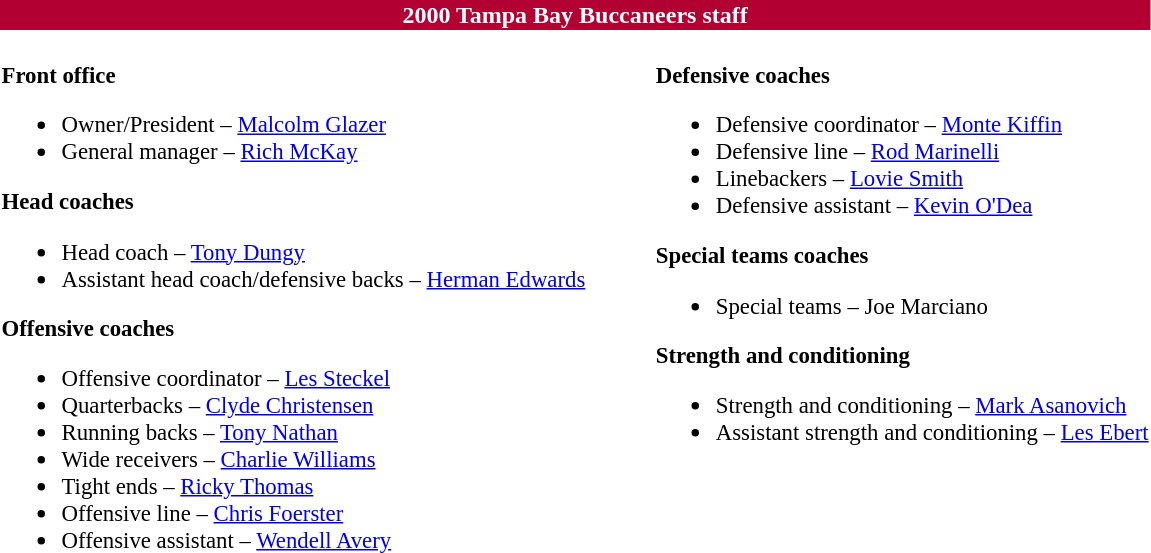<table class="toccolours" style="text-align: left;">
<tr>
<th colspan="7" style="background-color: #B20032; color: #FFFFFF; text-align: center;">2000 Tampa Bay Buccaneers staff</th>
</tr>
<tr>
<td style="font-size: 95%;" valign="top"><br><strong>Front office</strong><ul><li>Owner/President – <a href='#'>Malcolm Glazer</a></li><li>General manager – <a href='#'>Rich McKay</a></li></ul><strong>Head coaches</strong><ul><li>Head coach – <a href='#'>Tony Dungy</a></li><li>Assistant head coach/defensive backs – <a href='#'>Herman Edwards</a></li></ul><strong>Offensive coaches</strong><ul><li>Offensive coordinator – <a href='#'>Les Steckel</a></li><li>Quarterbacks – <a href='#'>Clyde Christensen</a></li><li>Running backs – <a href='#'>Tony Nathan</a></li><li>Wide receivers – <a href='#'>Charlie Williams</a></li><li>Tight ends – <a href='#'>Ricky Thomas</a></li><li>Offensive line – <a href='#'>Chris Foerster</a></li><li>Offensive assistant – <a href='#'>Wendell Avery</a></li></ul></td>
<td width="35"> </td>
<td valign="top"></td>
<td style="font-size: 95%;" valign="top"><br><strong>Defensive coaches</strong><ul><li>Defensive coordinator – <a href='#'>Monte Kiffin</a></li><li>Defensive line – <a href='#'>Rod Marinelli</a></li><li>Linebackers – <a href='#'>Lovie Smith</a></li><li>Defensive assistant – <a href='#'>Kevin O'Dea</a></li></ul><strong>Special teams coaches</strong><ul><li>Special teams – Joe Marciano</li></ul><strong>Strength and conditioning</strong><ul><li>Strength and conditioning – <a href='#'>Mark Asanovich</a></li><li>Assistant strength and conditioning – <a href='#'>Les Ebert</a></li></ul></td>
</tr>
</table>
